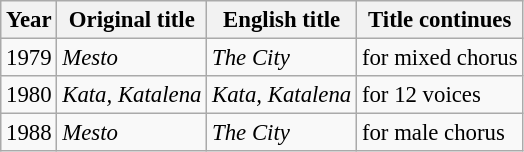<table class="wikitable" style="font-size: 95%;">
<tr>
<th>Year</th>
<th>Original title</th>
<th>English title</th>
<th>Title continues</th>
</tr>
<tr>
<td>1979</td>
<td><em>Mesto</em></td>
<td><em>The City</em></td>
<td>for mixed chorus</td>
</tr>
<tr>
<td>1980</td>
<td><em>Kata, Katalena</em></td>
<td><em>Kata, Katalena</em></td>
<td>for 12 voices</td>
</tr>
<tr>
<td>1988</td>
<td><em>Mesto</em></td>
<td><em>The City</em></td>
<td>for male chorus</td>
</tr>
</table>
